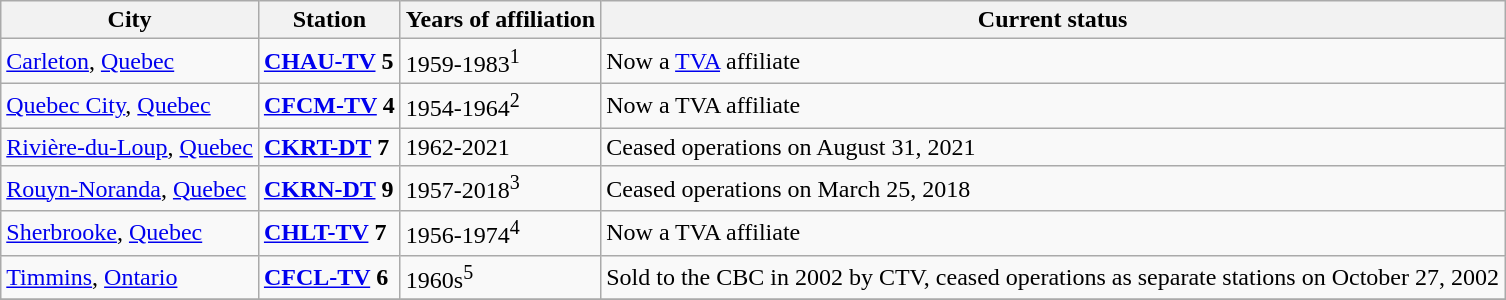<table class="wikitable">
<tr>
<th>City</th>
<th>Station</th>
<th>Years of affiliation</th>
<th>Current status</th>
</tr>
<tr>
<td><a href='#'>Carleton</a>, <a href='#'>Quebec</a></td>
<td><strong><a href='#'>CHAU-TV</a> 5</strong></td>
<td>1959-1983<sup>1</sup></td>
<td>Now a <a href='#'>TVA</a> affiliate</td>
</tr>
<tr>
<td><a href='#'>Quebec City</a>, <a href='#'>Quebec</a></td>
<td><strong><a href='#'>CFCM-TV</a> 4</strong></td>
<td>1954-1964<sup>2</sup></td>
<td>Now a TVA affiliate</td>
</tr>
<tr>
<td><a href='#'>Rivière-du-Loup</a>, <a href='#'>Quebec</a></td>
<td><strong><a href='#'>CKRT-DT</a> 7</strong></td>
<td>1962-2021</td>
<td>Ceased operations on August 31, 2021</td>
</tr>
<tr>
<td><a href='#'>Rouyn-Noranda</a>, <a href='#'>Quebec</a></td>
<td><strong><a href='#'>CKRN-DT</a> 9</strong></td>
<td>1957-2018<sup>3</sup></td>
<td>Ceased operations on March 25, 2018</td>
</tr>
<tr>
<td><a href='#'>Sherbrooke</a>, <a href='#'>Quebec</a></td>
<td><strong><a href='#'>CHLT-TV</a> 7</strong></td>
<td>1956-1974<sup>4</sup></td>
<td>Now a TVA affiliate</td>
</tr>
<tr>
<td><a href='#'>Timmins</a>, <a href='#'>Ontario</a></td>
<td><strong><a href='#'>CFCL-TV</a> 6</strong></td>
<td>1960s<sup>5</sup></td>
<td>Sold to the CBC in 2002 by CTV, ceased operations as separate stations on October 27, 2002</td>
</tr>
<tr>
</tr>
</table>
